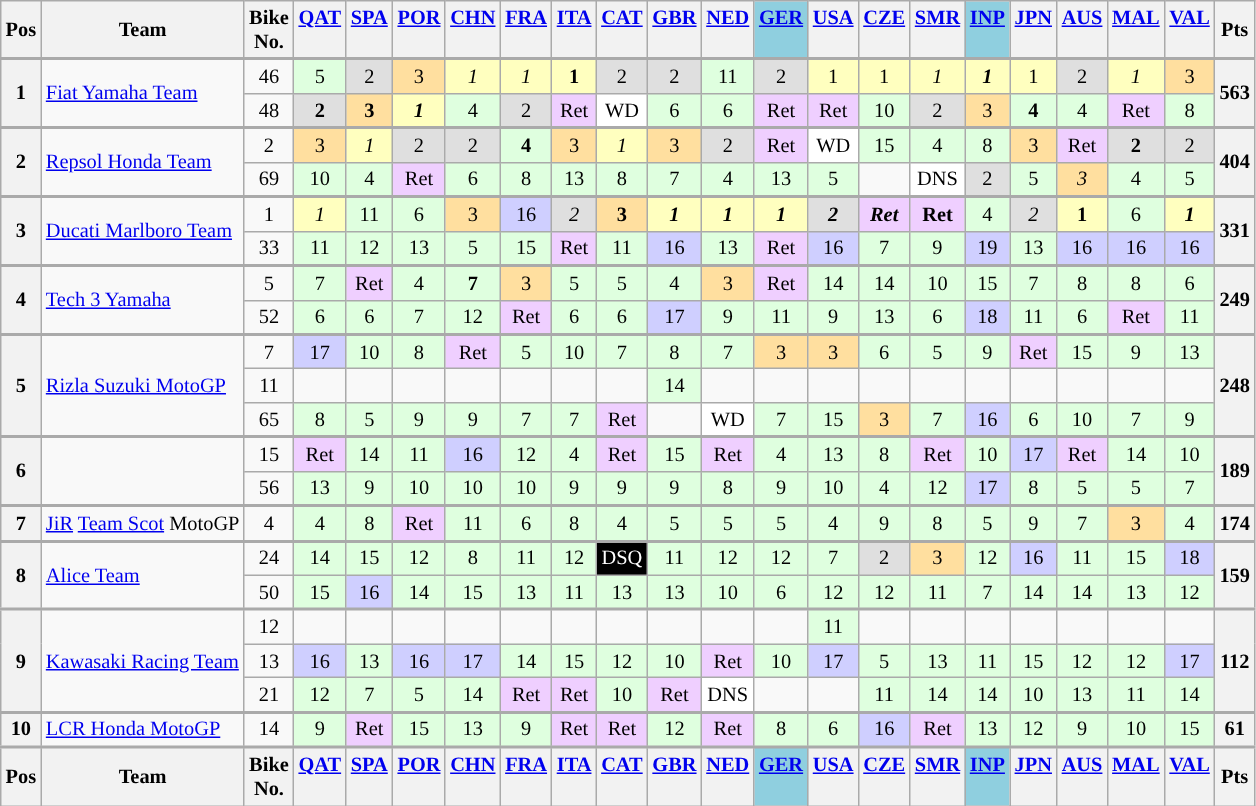<table class="wikitable" style="font-size: 85%; text-align:center">
<tr valign="top">
<th valign="middle" scope="col">Pos</th>
<th valign="middle" scope="col">Team</th>
<th valign="middle" scope="col">Bike<br>No.</th>
<th><a href='#'>QAT</a><br></th>
<th><a href='#'>SPA</a><br></th>
<th><a href='#'>POR</a><br></th>
<th><a href='#'>CHN</a><br></th>
<th><a href='#'>FRA</a><br></th>
<th><a href='#'>ITA</a><br></th>
<th><a href='#'>CAT</a><br></th>
<th><a href='#'>GBR</a><br></th>
<th><a href='#'>NED</a><br></th>
<th style="background:#8fcfdf;"><a href='#'>GER</a><br></th>
<th><a href='#'>USA</a><br></th>
<th><a href='#'>CZE</a><br></th>
<th><a href='#'>SMR</a><br></th>
<th style="background:#8fcfdf;"><a href='#'>INP</a><br></th>
<th><a href='#'>JPN</a><br></th>
<th><a href='#'>AUS</a><br></th>
<th><a href='#'>MAL</a><br></th>
<th><a href='#'>VAL</a><br></th>
<th valign="middle">Pts</th>
</tr>
<tr style="border-top:2px solid #aaaaaa">
<th rowspan="2">1</th>
<td align="left" rowspan="2"> <a href='#'>Fiat Yamaha Team</a></td>
<td>46</td>
<td style="background:#dfffdf;">5</td>
<td style="background:#dfdfdf;">2</td>
<td style="background:#ffdf9f;">3</td>
<td style="background:#ffffbf;"><em>1</em></td>
<td style="background:#ffffbf;"><em>1</em></td>
<td style="background:#ffffbf;"><strong>1</strong></td>
<td style="background:#dfdfdf;">2</td>
<td style="background:#dfdfdf;">2</td>
<td style="background:#dfffdf;">11</td>
<td style="background:#dfdfdf;">2</td>
<td style="background:#ffffbf;">1</td>
<td style="background:#ffffbf;">1</td>
<td style="background:#ffffbf;"><em>1</em></td>
<td style="background:#ffffbf;"><strong><em>1</em></strong></td>
<td style="background:#ffffbf;">1</td>
<td style="background:#dfdfdf;">2</td>
<td style="background:#ffffbf;"><em>1</em></td>
<td style="background:#ffdf9f;">3</td>
<th rowspan="2">563</th>
</tr>
<tr>
<td>48</td>
<td style="background:#dfdfdf;"><strong>2</strong></td>
<td style="background:#ffdf9f;"><strong>3</strong></td>
<td style="background:#ffffbf;"><strong><em>1</em></strong></td>
<td style="background:#dfffdf;">4</td>
<td style="background:#dfdfdf;">2</td>
<td style="background:#efcfff;">Ret</td>
<td style="background:#ffffff;">WD</td>
<td style="background:#dfffdf;">6</td>
<td style="background:#dfffdf;">6</td>
<td style="background:#efcfff;">Ret</td>
<td style="background:#efcfff;">Ret</td>
<td style="background:#dfffdf;">10</td>
<td style="background:#dfdfdf;">2</td>
<td style="background:#ffdf9f;">3</td>
<td style="background:#dfffdf;"><strong>4</strong></td>
<td style="background:#dfffdf;">4</td>
<td style="background:#efcfff;">Ret</td>
<td style="background:#dfffdf;">8</td>
</tr>
<tr style="border-top:2px solid #aaaaaa">
<th rowspan="2">2</th>
<td align="left" rowspan="2"> <a href='#'>Repsol Honda Team</a></td>
<td>2</td>
<td style="background:#ffdf9f;">3</td>
<td style="background:#ffffbf;"><em>1</em></td>
<td style="background:#dfdfdf;">2</td>
<td style="background:#dfdfdf;">2</td>
<td style="background:#dfffdf;"><strong>4</strong></td>
<td style="background:#ffdf9f;">3</td>
<td style="background:#ffffbf;"><em>1</em></td>
<td style="background:#ffdf9f;">3</td>
<td style="background:#dfdfdf;">2</td>
<td style="background:#efcfff;">Ret</td>
<td style="background:#ffffff;">WD</td>
<td style="background:#dfffdf;">15</td>
<td style="background:#dfffdf;">4</td>
<td style="background:#dfffdf;">8</td>
<td style="background:#ffdf9f;">3</td>
<td style="background:#efcfff;">Ret</td>
<td style="background:#dfdfdf;"><strong>2</strong></td>
<td style="background:#dfdfdf;">2</td>
<th rowspan="2">404</th>
</tr>
<tr>
<td>69</td>
<td style="background:#dfffdf;">10</td>
<td style="background:#dfffdf;">4</td>
<td style="background:#efcfff;">Ret</td>
<td style="background:#dfffdf;">6</td>
<td style="background:#dfffdf;">8</td>
<td style="background:#dfffdf;">13</td>
<td style="background:#dfffdf;">8</td>
<td style="background:#dfffdf;">7</td>
<td style="background:#dfffdf;">4</td>
<td style="background:#dfffdf;">13</td>
<td style="background:#dfffdf;">5</td>
<td></td>
<td style="background:#ffffff;">DNS</td>
<td style="background:#dfdfdf;">2</td>
<td style="background:#dfffdf;">5</td>
<td style="background:#ffdf9f;"><em>3</em></td>
<td style="background:#dfffdf;">4</td>
<td style="background:#dfffdf;">5</td>
</tr>
<tr style="border-top:2px solid #aaaaaa">
<th rowspan="2">3</th>
<td align="left" rowspan="2"> <a href='#'>Ducati Marlboro Team</a></td>
<td>1</td>
<td style="background:#ffffbf;"><em>1</em></td>
<td style="background:#dfffdf;">11</td>
<td style="background:#dfffdf;">6</td>
<td style="background:#ffdf9f;">3</td>
<td style="background:#cfcfff;">16</td>
<td style="background:#dfdfdf;"><em>2</em></td>
<td style="background:#ffdf9f;"><strong>3</strong></td>
<td style="background:#ffffbf;"><strong><em>1</em></strong></td>
<td style="background:#ffffbf;"><strong><em>1</em></strong></td>
<td style="background:#ffffbf;"><strong><em>1</em></strong></td>
<td style="background:#dfdfdf;"><strong><em>2</em></strong></td>
<td style="background:#efcfff;"><strong><em>Ret</em></strong></td>
<td style="background:#efcfff;"><strong>Ret</strong></td>
<td style="background:#dfffdf;">4</td>
<td style="background:#dfdfdf;"><em>2</em></td>
<td style="background:#ffffbf;"><strong>1</strong></td>
<td style="background:#dfffdf;">6</td>
<td style="background:#ffffbf;"><strong><em>1</em></strong></td>
<th rowspan="2">331</th>
</tr>
<tr>
<td>33</td>
<td style="background:#dfffdf;">11</td>
<td style="background:#dfffdf;">12</td>
<td style="background:#dfffdf;">13</td>
<td style="background:#dfffdf;">5</td>
<td style="background:#dfffdf;">15</td>
<td style="background:#efcfff;">Ret</td>
<td style="background:#dfffdf;">11</td>
<td style="background:#cfcfff;">16</td>
<td style="background:#dfffdf;">13</td>
<td style="background:#efcfff;">Ret</td>
<td style="background:#cfcfff;">16</td>
<td style="background:#dfffdf;">7</td>
<td style="background:#dfffdf;">9</td>
<td style="background:#cfcfff;">19</td>
<td style="background:#dfffdf;">13</td>
<td style="background:#cfcfff;">16</td>
<td style="background:#cfcfff;">16</td>
<td style="background:#cfcfff;">16</td>
</tr>
<tr style="border-top:2px solid #aaaaaa">
<th rowspan="2">4</th>
<td align="left" rowspan="2"> <a href='#'>Tech 3 Yamaha</a></td>
<td>5</td>
<td style="background:#dfffdf;">7</td>
<td style="background:#efcfff;">Ret</td>
<td style="background:#dfffdf;">4</td>
<td style="background:#dfffdf;"><strong>7</strong></td>
<td style="background:#ffdf9f;">3</td>
<td style="background:#dfffdf;">5</td>
<td style="background:#dfffdf;">5</td>
<td style="background:#dfffdf;">4</td>
<td style="background:#ffdf9f;">3</td>
<td style="background:#efcfff;">Ret</td>
<td style="background:#dfffdf;">14</td>
<td style="background:#dfffdf;">14</td>
<td style="background:#dfffdf;">10</td>
<td style="background:#dfffdf;">15</td>
<td style="background:#dfffdf;">7</td>
<td style="background:#dfffdf;">8</td>
<td style="background:#dfffdf;">8</td>
<td style="background:#dfffdf;">6</td>
<th rowspan="2">249</th>
</tr>
<tr>
<td>52</td>
<td style="background:#dfffdf;">6</td>
<td style="background:#dfffdf;">6</td>
<td style="background:#dfffdf;">7</td>
<td style="background:#dfffdf;">12</td>
<td style="background:#efcfff;">Ret</td>
<td style="background:#dfffdf;">6</td>
<td style="background:#dfffdf;">6</td>
<td style="background:#cfcfff;">17</td>
<td style="background:#dfffdf;">9</td>
<td style="background:#dfffdf;">11</td>
<td style="background:#dfffdf;">9</td>
<td style="background:#dfffdf;">13</td>
<td style="background:#dfffdf;">6</td>
<td style="background:#cfcfff;">18</td>
<td style="background:#dfffdf;">11</td>
<td style="background:#dfffdf;">6</td>
<td style="background:#efcfff;">Ret</td>
<td style="background:#dfffdf;">11</td>
</tr>
<tr style="border-top:2px solid #aaaaaa">
<th rowspan="3">5</th>
<td align="left" rowspan="3"> <a href='#'>Rizla Suzuki MotoGP</a></td>
<td>7</td>
<td style="background:#cfcfff;">17</td>
<td style="background:#dfffdf;">10</td>
<td style="background:#dfffdf;">8</td>
<td style="background:#efcfff;">Ret</td>
<td style="background:#dfffdf;">5</td>
<td style="background:#dfffdf;">10</td>
<td style="background:#dfffdf;">7</td>
<td style="background:#dfffdf;">8</td>
<td style="background:#dfffdf;">7</td>
<td style="background:#ffdf9f;">3</td>
<td style="background:#ffdf9f;">3</td>
<td style="background:#dfffdf;">6</td>
<td style="background:#dfffdf;">5</td>
<td style="background:#dfffdf;">9</td>
<td style="background:#efcfff;">Ret</td>
<td style="background:#dfffdf;">15</td>
<td style="background:#dfffdf;">9</td>
<td style="background:#dfffdf;">13</td>
<th rowspan="3">248</th>
</tr>
<tr>
<td>11</td>
<td></td>
<td></td>
<td></td>
<td></td>
<td></td>
<td></td>
<td></td>
<td style="background:#dfffdf;">14</td>
<td></td>
<td></td>
<td></td>
<td></td>
<td></td>
<td></td>
<td></td>
<td></td>
<td></td>
<td></td>
</tr>
<tr>
<td>65</td>
<td style="background:#dfffdf;">8</td>
<td style="background:#dfffdf;">5</td>
<td style="background:#dfffdf;">9</td>
<td style="background:#dfffdf;">9</td>
<td style="background:#dfffdf;">7</td>
<td style="background:#dfffdf;">7</td>
<td style="background:#efcfff;">Ret</td>
<td></td>
<td style="background:#ffffff;">WD</td>
<td style="background:#dfffdf;">7</td>
<td style="background:#dfffdf;">15</td>
<td style="background:#ffdf9f;">3</td>
<td style="background:#dfffdf;">7</td>
<td style="background:#cfcfff;">16</td>
<td style="background:#dfffdf;">6</td>
<td style="background:#dfffdf;">10</td>
<td style="background:#dfffdf;">7</td>
<td style="background:#dfffdf;">9</td>
</tr>
<tr style="border-top:2px solid #aaaaaa">
<th rowspan="2">6</th>
<td align="left" rowspan="2"></td>
<td>15</td>
<td style="background:#efcfff;">Ret</td>
<td style="background:#dfffdf;">14</td>
<td style="background:#dfffdf;">11</td>
<td style="background:#cfcfff;">16</td>
<td style="background:#dfffdf;">12</td>
<td style="background:#dfffdf;">4</td>
<td style="background:#efcfff;">Ret</td>
<td style="background:#dfffdf;">15</td>
<td style="background:#efcfff;">Ret</td>
<td style="background:#dfffdf;">4</td>
<td style="background:#dfffdf;">13</td>
<td style="background:#dfffdf;">8</td>
<td style="background:#efcfff;">Ret</td>
<td style="background:#dfffdf;">10</td>
<td style="background:#cfcfff;">17</td>
<td style="background:#efcfff;">Ret</td>
<td style="background:#dfffdf;">14</td>
<td style="background:#dfffdf;">10</td>
<th rowspan="2">189</th>
</tr>
<tr>
<td>56</td>
<td style="background:#dfffdf;">13</td>
<td style="background:#dfffdf;">9</td>
<td style="background:#dfffdf;">10</td>
<td style="background:#dfffdf;">10</td>
<td style="background:#dfffdf;">10</td>
<td style="background:#dfffdf;">9</td>
<td style="background:#dfffdf;">9</td>
<td style="background:#dfffdf;">9</td>
<td style="background:#dfffdf;">8</td>
<td style="background:#dfffdf;">9</td>
<td style="background:#dfffdf;">10</td>
<td style="background:#dfffdf;">4</td>
<td style="background:#dfffdf;">12</td>
<td style="background:#cfcfff;">17</td>
<td style="background:#dfffdf;">8</td>
<td style="background:#dfffdf;">5</td>
<td style="background:#dfffdf;">5</td>
<td style="background:#dfffdf;">7</td>
</tr>
<tr style="border-top:2px solid #aaaaaa">
<th>7</th>
<td align="left"> <a href='#'>JiR</a> <a href='#'>Team Scot</a> MotoGP</td>
<td>4</td>
<td style="background:#dfffdf;">4</td>
<td style="background:#dfffdf;">8</td>
<td style="background:#efcfff;">Ret</td>
<td style="background:#dfffdf;">11</td>
<td style="background:#dfffdf;">6</td>
<td style="background:#dfffdf;">8</td>
<td style="background:#dfffdf;">4</td>
<td style="background:#dfffdf;">5</td>
<td style="background:#dfffdf;">5</td>
<td style="background:#dfffdf;">5</td>
<td style="background:#dfffdf;">4</td>
<td style="background:#dfffdf;">9</td>
<td style="background:#dfffdf;">8</td>
<td style="background:#dfffdf;">5</td>
<td style="background:#dfffdf;">9</td>
<td style="background:#dfffdf;">7</td>
<td style="background:#ffdf9f;">3</td>
<td style="background:#dfffdf;">4</td>
<th>174</th>
</tr>
<tr style="border-top:2px solid #aaaaaa">
<th rowspan="2">8</th>
<td align="left" rowspan="2"> <a href='#'>Alice Team</a></td>
<td>24</td>
<td style="background:#dfffdf;">14</td>
<td style="background:#dfffdf;">15</td>
<td style="background:#dfffdf;">12</td>
<td style="background:#dfffdf;">8</td>
<td style="background:#dfffdf;">11</td>
<td style="background:#dfffdf;">12</td>
<td style="background:#000; color:#fff;"><span>DSQ</span></td>
<td style="background:#dfffdf;">11</td>
<td style="background:#dfffdf;">12</td>
<td style="background:#dfffdf;">12</td>
<td style="background:#dfffdf;">7</td>
<td style="background:#dfdfdf;">2</td>
<td style="background:#ffdf9f;">3</td>
<td style="background:#dfffdf;">12</td>
<td style="background:#cfcfff;">16</td>
<td style="background:#dfffdf;">11</td>
<td style="background:#dfffdf;">15</td>
<td style="background:#cfcfff;">18</td>
<th rowspan="2">159</th>
</tr>
<tr>
<td>50</td>
<td style="background:#dfffdf;">15</td>
<td style="background:#cfcfff;">16</td>
<td style="background:#dfffdf;">14</td>
<td style="background:#dfffdf;">15</td>
<td style="background:#dfffdf;">13</td>
<td style="background:#dfffdf;">11</td>
<td style="background:#dfffdf;">13</td>
<td style="background:#dfffdf;">13</td>
<td style="background:#dfffdf;">10</td>
<td style="background:#dfffdf;">6</td>
<td style="background:#dfffdf;">12</td>
<td style="background:#dfffdf;">12</td>
<td style="background:#dfffdf;">11</td>
<td style="background:#dfffdf;">7</td>
<td style="background:#dfffdf;">14</td>
<td style="background:#dfffdf;">14</td>
<td style="background:#dfffdf;">13</td>
<td style="background:#dfffdf;">12</td>
</tr>
<tr style="border-top:2px solid #aaaaaa">
<th rowspan="3">9</th>
<td align="left" rowspan="3"> <a href='#'>Kawasaki Racing Team</a></td>
<td>12</td>
<td></td>
<td></td>
<td></td>
<td></td>
<td></td>
<td></td>
<td></td>
<td></td>
<td></td>
<td></td>
<td style="background:#dfffdf;">11</td>
<td></td>
<td></td>
<td></td>
<td></td>
<td></td>
<td></td>
<td></td>
<th rowspan="3">112</th>
</tr>
<tr>
<td>13</td>
<td style="background:#cfcfff;">16</td>
<td style="background:#dfffdf;">13</td>
<td style="background:#cfcfff;">16</td>
<td style="background:#cfcfff;">17</td>
<td style="background:#dfffdf;">14</td>
<td style="background:#dfffdf;">15</td>
<td style="background:#dfffdf;">12</td>
<td style="background:#dfffdf;">10</td>
<td style="background:#efcfff;">Ret</td>
<td style="background:#dfffdf;">10</td>
<td style="background:#cfcfff;">17</td>
<td style="background:#dfffdf;">5</td>
<td style="background:#dfffdf;">13</td>
<td style="background:#dfffdf;">11</td>
<td style="background:#dfffdf;">15</td>
<td style="background:#dfffdf;">12</td>
<td style="background:#dfffdf;">12</td>
<td style="background:#cfcfff;">17</td>
</tr>
<tr>
<td>21</td>
<td style="background:#dfffdf;">12</td>
<td style="background:#dfffdf;">7</td>
<td style="background:#dfffdf;">5</td>
<td style="background:#dfffdf;">14</td>
<td style="background:#efcfff;">Ret</td>
<td style="background:#efcfff;">Ret</td>
<td style="background:#dfffdf;">10</td>
<td style="background:#efcfff;">Ret</td>
<td style="background:#ffffff;">DNS</td>
<td></td>
<td></td>
<td style="background:#dfffdf;">11</td>
<td style="background:#dfffdf;">14</td>
<td style="background:#dfffdf;">14</td>
<td style="background:#dfffdf;">10</td>
<td style="background:#dfffdf;">13</td>
<td style="background:#dfffdf;">11</td>
<td style="background:#dfffdf;">14</td>
</tr>
<tr style="border-top:2px solid #aaaaaa">
<th>10</th>
<td align="left"> <a href='#'>LCR Honda MotoGP</a></td>
<td>14</td>
<td style="background:#dfffdf;">9</td>
<td style="background:#efcfff;">Ret</td>
<td style="background:#dfffdf;">15</td>
<td style="background:#dfffdf;">13</td>
<td style="background:#dfffdf;">9</td>
<td style="background:#efcfff;">Ret</td>
<td style="background:#efcfff;">Ret</td>
<td style="background:#dfffdf;">12</td>
<td style="background:#efcfff;">Ret</td>
<td style="background:#dfffdf;">8</td>
<td style="background:#dfffdf;">6</td>
<td style="background:#cfcfff;">16</td>
<td style="background:#efcfff;">Ret</td>
<td style="background:#dfffdf;">13</td>
<td style="background:#dfffdf;">12</td>
<td style="background:#dfffdf;">9</td>
<td style="background:#dfffdf;">10</td>
<td style="background:#dfffdf;">15</td>
<th>61</th>
</tr>
<tr valign="top" style="border-top:2px solid #aaaaaa">
<th valign="middle" scope="col">Pos</th>
<th valign="middle" scope="col">Team</th>
<th valign="middle" scope="col">Bike<br>No.</th>
<th><a href='#'>QAT</a><br></th>
<th><a href='#'>SPA</a><br></th>
<th><a href='#'>POR</a><br></th>
<th><a href='#'>CHN</a><br></th>
<th><a href='#'>FRA</a><br></th>
<th><a href='#'>ITA</a><br></th>
<th><a href='#'>CAT</a><br></th>
<th><a href='#'>GBR</a><br></th>
<th><a href='#'>NED</a><br></th>
<th style="background:#8fcfdf;"><a href='#'>GER</a><br></th>
<th><a href='#'>USA</a><br></th>
<th><a href='#'>CZE</a><br></th>
<th><a href='#'>SMR</a><br></th>
<th style="background:#8fcfdf;"><a href='#'>INP</a><br></th>
<th><a href='#'>JPN</a><br></th>
<th><a href='#'>AUS</a><br></th>
<th><a href='#'>MAL</a><br></th>
<th><a href='#'>VAL</a><br></th>
<th valign="middle">Pts</th>
</tr>
</table>
